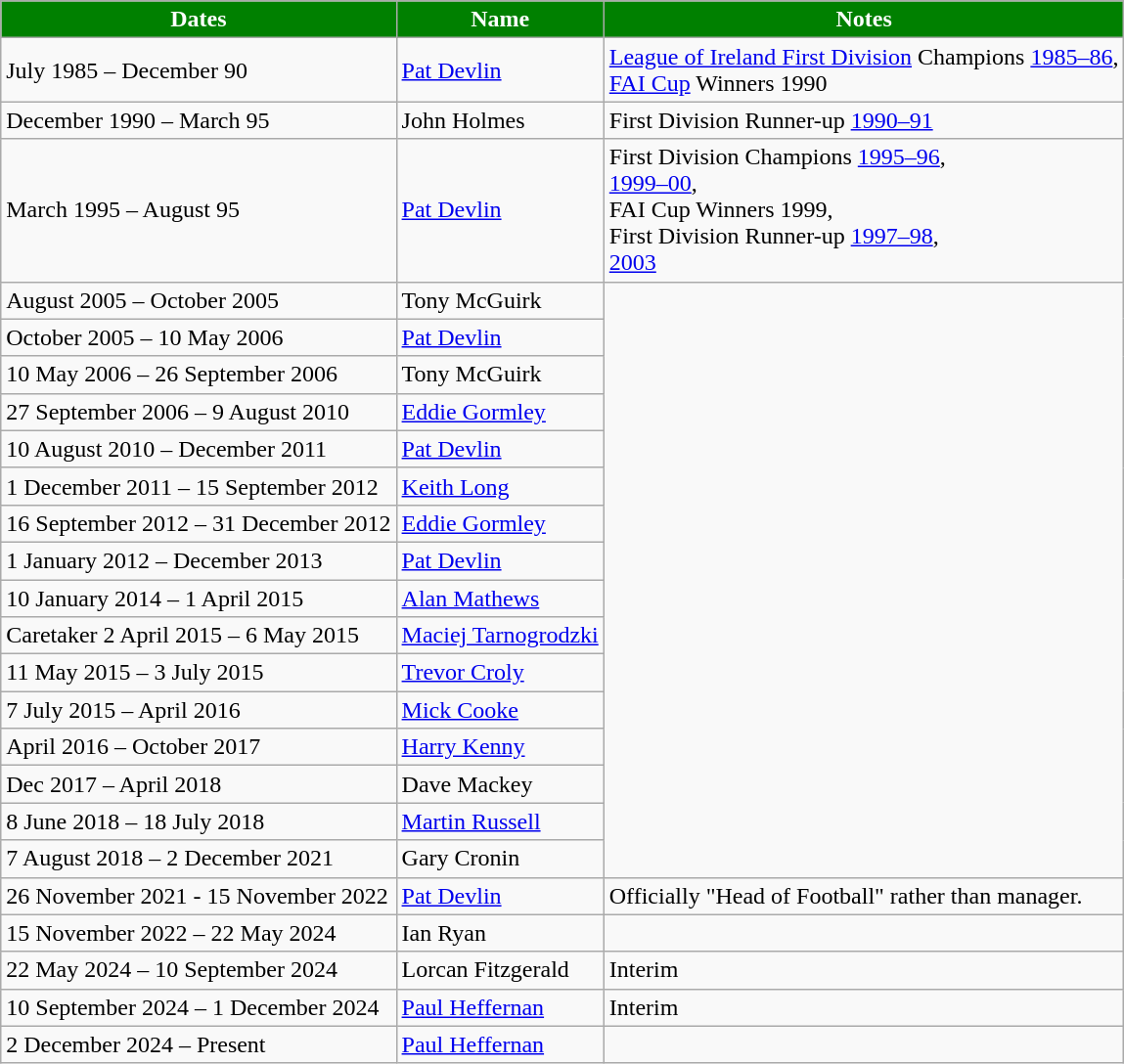<table class="wikitable">
<tr>
<th style="color:#FFFFFF; background:#008000;">Dates</th>
<th style="color:#FFFFFF; background:#008000;">Name</th>
<th style="color:#FFFFFF; background:#008000;">Notes</th>
</tr>
<tr>
<td>July 1985 – December 90</td>
<td> <a href='#'>Pat Devlin</a></td>
<td><a href='#'>League of Ireland First Division</a> Champions <a href='#'>1985–86</a>, <br> <a href='#'>FAI Cup</a> Winners 1990</td>
</tr>
<tr>
<td>December 1990 – March 95</td>
<td> John Holmes</td>
<td>First Division Runner-up <a href='#'>1990–91</a></td>
</tr>
<tr>
<td>March 1995 – August 95</td>
<td> <a href='#'>Pat Devlin</a></td>
<td>First Division Champions <a href='#'>1995–96</a>, <br> <a href='#'>1999–00</a>, <br> FAI Cup Winners 1999, <br> First Division Runner-up <a href='#'>1997–98</a>, <br> <a href='#'>2003</a></td>
</tr>
<tr>
<td>August 2005 – October 2005</td>
<td> Tony McGuirk</td>
</tr>
<tr>
<td>October 2005 – 10 May 2006</td>
<td> <a href='#'>Pat Devlin</a></td>
</tr>
<tr>
<td>10 May 2006 – 26 September 2006</td>
<td> Tony McGuirk</td>
</tr>
<tr>
<td>27 September 2006 – 9 August 2010</td>
<td> <a href='#'>Eddie Gormley</a></td>
</tr>
<tr>
<td>10 August 2010 – December 2011</td>
<td> <a href='#'>Pat Devlin</a></td>
</tr>
<tr>
<td>1 December 2011 – 15 September 2012</td>
<td> <a href='#'>Keith Long</a></td>
</tr>
<tr>
<td>16 September 2012 – 31 December 2012</td>
<td> <a href='#'>Eddie Gormley</a></td>
</tr>
<tr>
<td>1 January 2012 – December 2013</td>
<td> <a href='#'>Pat Devlin</a></td>
</tr>
<tr>
<td>10 January 2014 – 1 April 2015</td>
<td> <a href='#'>Alan Mathews</a></td>
</tr>
<tr>
<td>Caretaker 2 April 2015 – 6 May 2015</td>
<td> <a href='#'>Maciej Tarnogrodzki</a></td>
</tr>
<tr>
<td>11 May 2015 – 3 July 2015</td>
<td> <a href='#'>Trevor Croly</a></td>
</tr>
<tr>
<td>7 July 2015 – April 2016</td>
<td> <a href='#'>Mick Cooke</a></td>
</tr>
<tr>
<td>April 2016 – October 2017</td>
<td> <a href='#'>Harry Kenny</a></td>
</tr>
<tr>
<td>Dec 2017 – April 2018</td>
<td> Dave Mackey</td>
</tr>
<tr>
<td>8 June 2018 – 18 July 2018</td>
<td> <a href='#'>Martin Russell</a></td>
</tr>
<tr>
<td>7 August 2018 – 2 December 2021</td>
<td> Gary Cronin</td>
</tr>
<tr>
<td>26 November 2021 - 15 November 2022</td>
<td> <a href='#'>Pat Devlin</a></td>
<td>Officially "Head of Football" rather than manager.</td>
</tr>
<tr>
<td>15 November 2022 – 22 May 2024</td>
<td> Ian Ryan</td>
</tr>
<tr>
<td>22 May 2024 – 10 September 2024</td>
<td> Lorcan Fitzgerald</td>
<td>Interim</td>
</tr>
<tr>
<td>10 September 2024 – 1 December 2024</td>
<td> <a href='#'>Paul Heffernan</a></td>
<td>Interim</td>
</tr>
<tr>
<td>2 December 2024 – Present</td>
<td> <a href='#'>Paul Heffernan</a></td>
</tr>
</table>
